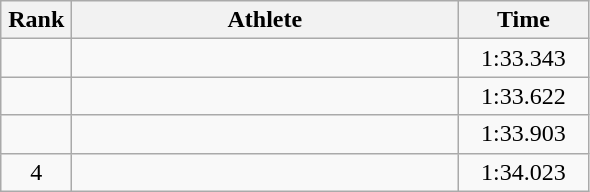<table class=wikitable style="text-align:center">
<tr>
<th width=40>Rank</th>
<th width=250>Athlete</th>
<th width=80>Time</th>
</tr>
<tr>
<td></td>
<td align=left></td>
<td>1:33.343</td>
</tr>
<tr>
<td></td>
<td align=left></td>
<td>1:33.622</td>
</tr>
<tr>
<td></td>
<td align=left></td>
<td>1:33.903</td>
</tr>
<tr>
<td>4</td>
<td align=left></td>
<td>1:34.023</td>
</tr>
</table>
